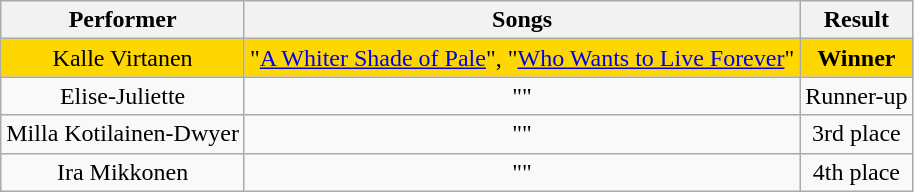<table class="wikitable" style="text-align: center; width: auto">
<tr>
<th>Performer</th>
<th>Songs</th>
<th>Result</th>
</tr>
<tr style="background:gold">
<td>Kalle Virtanen</td>
<td>"<a href='#'>A Whiter Shade of Pale</a>", "<a href='#'>Who Wants to Live Forever</a>"</td>
<td><strong>Winner</strong></td>
</tr>
<tr>
<td>Elise-Juliette</td>
<td>""</td>
<td>Runner-up</td>
</tr>
<tr>
<td>Milla Kotilainen-Dwyer</td>
<td>""</td>
<td>3rd place</td>
</tr>
<tr>
<td>Ira Mikkonen</td>
<td>""</td>
<td>4th place</td>
</tr>
</table>
